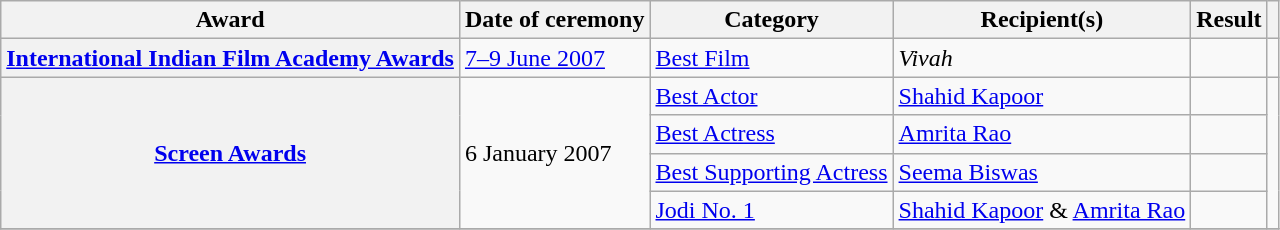<table class="wikitable plainrowheaders sortable">
<tr>
<th scope="col">Award</th>
<th scope="col">Date of ceremony</th>
<th scope="col">Category</th>
<th scope="col">Recipient(s)</th>
<th scope="col">Result</th>
<th scope="col" class="unsortable"></th>
</tr>
<tr>
<th scope="row"><a href='#'>International Indian Film Academy Awards</a></th>
<td><a href='#'>7–9 June 2007</a></td>
<td><a href='#'>Best Film</a></td>
<td><em>Vivah</em></td>
<td></td>
<td style="text-align:center;"></td>
</tr>
<tr>
<th scope="row" rowspan="4"><a href='#'>Screen Awards</a></th>
<td rowspan="4">6 January 2007</td>
<td><a href='#'>Best Actor</a></td>
<td><a href='#'>Shahid Kapoor</a></td>
<td></td>
<td style="text-align:center;" rowspan="4"></td>
</tr>
<tr>
<td><a href='#'>Best Actress</a></td>
<td><a href='#'>Amrita Rao</a></td>
<td></td>
</tr>
<tr>
<td><a href='#'>Best Supporting Actress</a></td>
<td><a href='#'>Seema Biswas</a></td>
<td></td>
</tr>
<tr>
<td><a href='#'>Jodi No. 1</a></td>
<td><a href='#'>Shahid Kapoor</a> & <a href='#'>Amrita Rao</a></td>
<td></td>
</tr>
<tr>
</tr>
</table>
